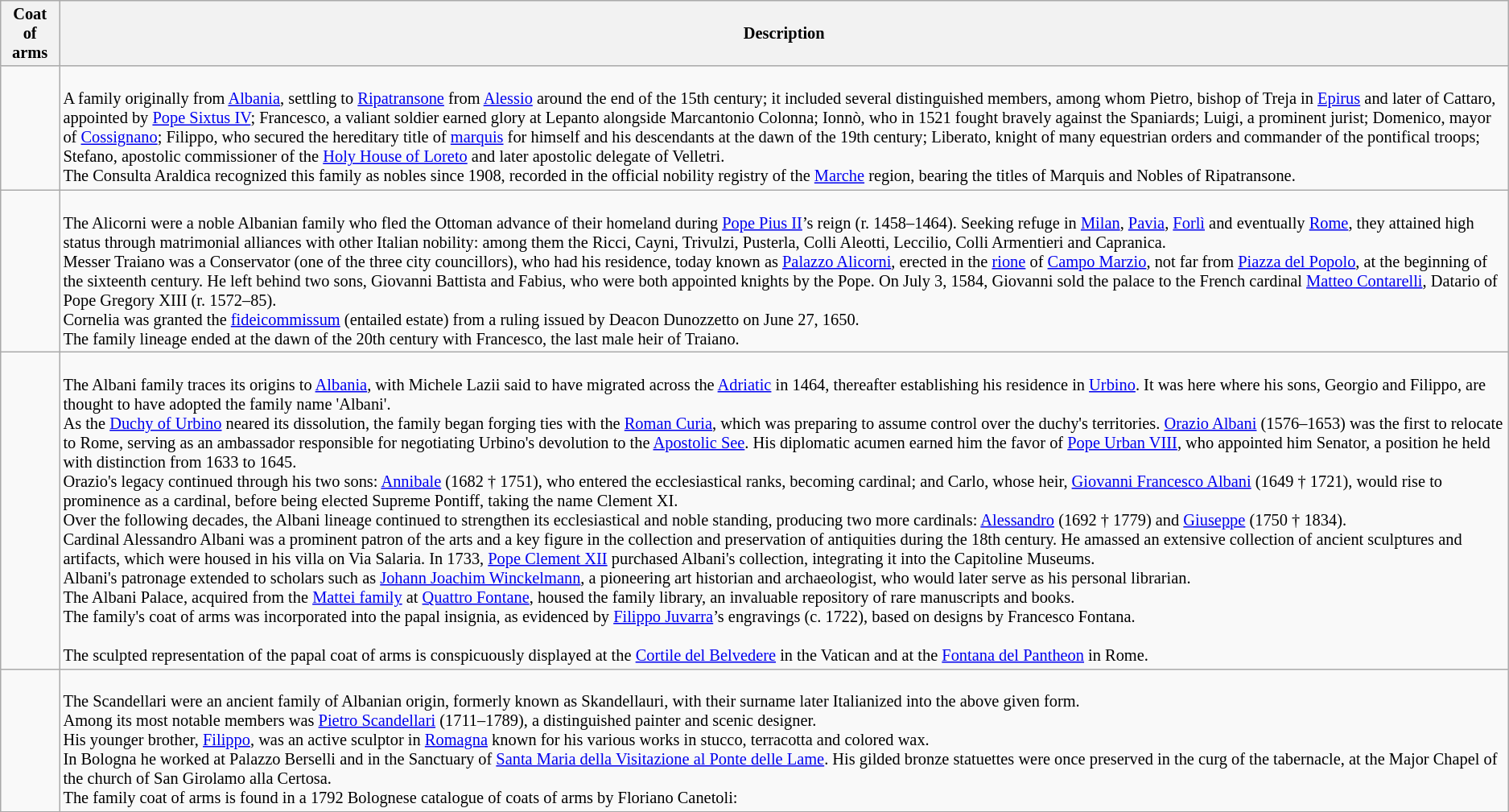<table class="wikitable" style="font-size:85%;">
<tr>
<th>Coat of arms</th>
<th>Description</th>
</tr>
<tr>
<td align="center"></td>
<td><br>A family originally from <a href='#'>Albania</a>, settling to <a href='#'>Ripatransone</a> from <a href='#'>Alessio</a> around the end of the 15th century; it included several distinguished members, among whom Pietro, bishop of Treja in <a href='#'>Epirus</a> and later of Cattaro, appointed by <a href='#'>Pope Sixtus IV</a>; Francesco, a valiant soldier earned glory at Lepanto alongside Marcantonio Colonna; Ionnò, who in 1521 fought bravely against the Spaniards; Luigi, a prominent jurist; Domenico, mayor of <a href='#'>Cossignano</a>; Filippo, who secured the hereditary title of <a href='#'>marquis</a> for himself and his descendants at the dawn of the 19th century; Liberato, knight of many equestrian orders and commander of the pontifical troops; Stefano, apostolic commissioner of the <a href='#'>Holy House of Loreto</a> and later apostolic delegate of Velletri.<br>The Consulta Araldica recognized this family as nobles since 1908, recorded in the official nobility registry of the <a href='#'>Marche</a> region, bearing the titles of Marquis and Nobles of Ripatransone.<br></td>
</tr>
<tr>
<td align="center"></td>
<td><br>The Alicorni were a noble Albanian family who fled the Ottoman advance of their homeland during <a href='#'>Pope Pius II</a>’s reign (r. 1458–1464). Seeking refuge in <a href='#'>Milan</a>, <a href='#'>Pavia</a>, <a href='#'>Forlì</a> and eventually <a href='#'>Rome</a>, they attained high status through matrimonial alliances with other Italian nobility: among them the Ricci, Cayni, Trivulzi, Pusterla, Colli Aleotti, Leccilio, Colli Armentieri and Capranica.<br>Messer Traiano was a Conservator (one of the three city councillors), who had his residence, today known as <a href='#'>Palazzo Alicorni</a>, erected in the <a href='#'>rione</a> of <a href='#'>Campo Marzio</a>, not far from <a href='#'>Piazza del Popolo</a>, at the beginning of the sixteenth century. He left behind two sons, Giovanni Battista and Fabius, who were both appointed knights by the Pope. On July 3, 1584, Giovanni sold the palace to the French cardinal <a href='#'>Matteo Contarelli</a>, Datario of Pope Gregory XIII (r. 1572–85).<br>Cornelia was granted the <a href='#'>fideicommissum</a> (entailed estate) from a ruling issued by Deacon Dunozzetto on June 27, 1650.<br>The family lineage ended at the dawn of the 20th century with Francesco, the last male heir of Traiano.<br></td>
</tr>
<tr>
<td align="center"></td>
<td><br>The Albani family traces its origins to <a href='#'>Albania</a>, with Michele Lazii said to have migrated across the <a href='#'>Adriatic</a> in 1464, thereafter establishing his residence in <a href='#'>Urbino</a>. It was here where his sons, Georgio and Filippo, are thought to have adopted the family name 'Albani'.<br>As the <a href='#'>Duchy of Urbino</a> neared its dissolution, the family began forging ties with the <a href='#'>Roman Curia</a>, which was preparing to assume control over the duchy's territories. <a href='#'>Orazio Albani</a> (1576–1653) was the first to relocate to Rome, serving as an ambassador responsible for negotiating Urbino's devolution to the <a href='#'>Apostolic See</a>. His diplomatic acumen earned him the favor of <a href='#'>Pope Urban VIII</a>, who appointed him Senator, a position he held with distinction from 1633 to 1645.<br>Orazio's legacy continued through his two sons: <a href='#'>Annibale</a> (1682 † 1751), who entered the ecclesiastical ranks, becoming cardinal; and Carlo, whose heir, <a href='#'>Giovanni Francesco Albani</a> (1649 † 1721), would rise to prominence as a cardinal, before being elected Supreme Pontiff, taking the name Clement XI.<br>Over the following decades, the Albani lineage continued to strengthen its ecclesiastical and noble standing, producing two more cardinals: <a href='#'>Alessandro</a> (1692 † 1779) and <a href='#'>Giuseppe</a> (1750 † 1834).<br>Cardinal Alessandro Albani was a prominent patron of the arts and a key figure in the collection and preservation of antiquities during the 18th century. He amassed an extensive collection of ancient sculptures and artifacts, which were housed in his villa on Via Salaria.
In 1733, <a href='#'>Pope Clement XII</a> purchased Albani's collection, integrating it into the Capitoline Museums.<br>Albani's patronage extended to scholars such as <a href='#'>Johann Joachim Winckelmann</a>, a pioneering art historian and archaeologist, who would later serve as his personal librarian.<br>The Albani Palace, acquired from the <a href='#'>Mattei family</a> at <a href='#'>Quattro Fontane</a>, housed the family library, an invaluable repository of rare manuscripts and books.<br>The family's coat of arms was incorporated into the papal insignia, as evidenced by <a href='#'>Filippo Juvarra</a>’s engravings (c. 1722), based on designs by Francesco Fontana.<br><br>The sculpted representation of the papal coat of arms is conspicuously displayed at the <a href='#'>Cortile del Belvedere</a> in the Vatican and at the <a href='#'>Fontana del Pantheon</a> in Rome.</td>
</tr>
<tr>
<td align="center"></td>
<td><br>The Scandellari were an ancient family of Albanian origin, formerly known as Skandellauri, with their surname later Italianized into the above given form.<br>Among its most notable members was <a href='#'>Pietro Scandellari</a> (1711–1789), a distinguished painter and scenic designer.<br>His younger brother, <a href='#'>Filippo</a>, was an active sculptor in <a href='#'>Romagna</a> known for his various works in stucco, terracotta and colored wax.<br>In Bologna he worked at Palazzo Berselli and in the Sanctuary of <a href='#'>Santa Maria della Visitazione al Ponte delle Lame</a>. His gilded bronze statuettes were once preserved in the curg of the tabernacle, at the Major Chapel of the church of San Girolamo alla Certosa.<br>The family coat of arms is found in a 1792 Bolognese catalogue of coats of arms by Floriano Canetoli:<br></td>
</tr>
<tr>
</tr>
</table>
